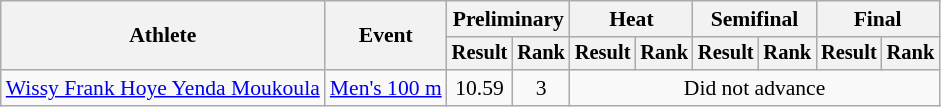<table class="wikitable" style="font-size:90%">
<tr>
<th rowspan="2">Athlete</th>
<th rowspan="2">Event</th>
<th colspan="2">Preliminary</th>
<th colspan="2">Heat</th>
<th colspan="2">Semifinal</th>
<th colspan="2">Final</th>
</tr>
<tr style="font-size:95%">
<th>Result</th>
<th>Rank</th>
<th>Result</th>
<th>Rank</th>
<th>Result</th>
<th>Rank</th>
<th>Result</th>
<th>Rank</th>
</tr>
<tr align=center>
<td align=left><a href='#'>Wissy Frank Hoye Yenda Moukoula</a></td>
<td align=left><a href='#'>Men's 100 m</a></td>
<td>10.59</td>
<td>3</td>
<td colspan=6>Did not advance</td>
</tr>
</table>
